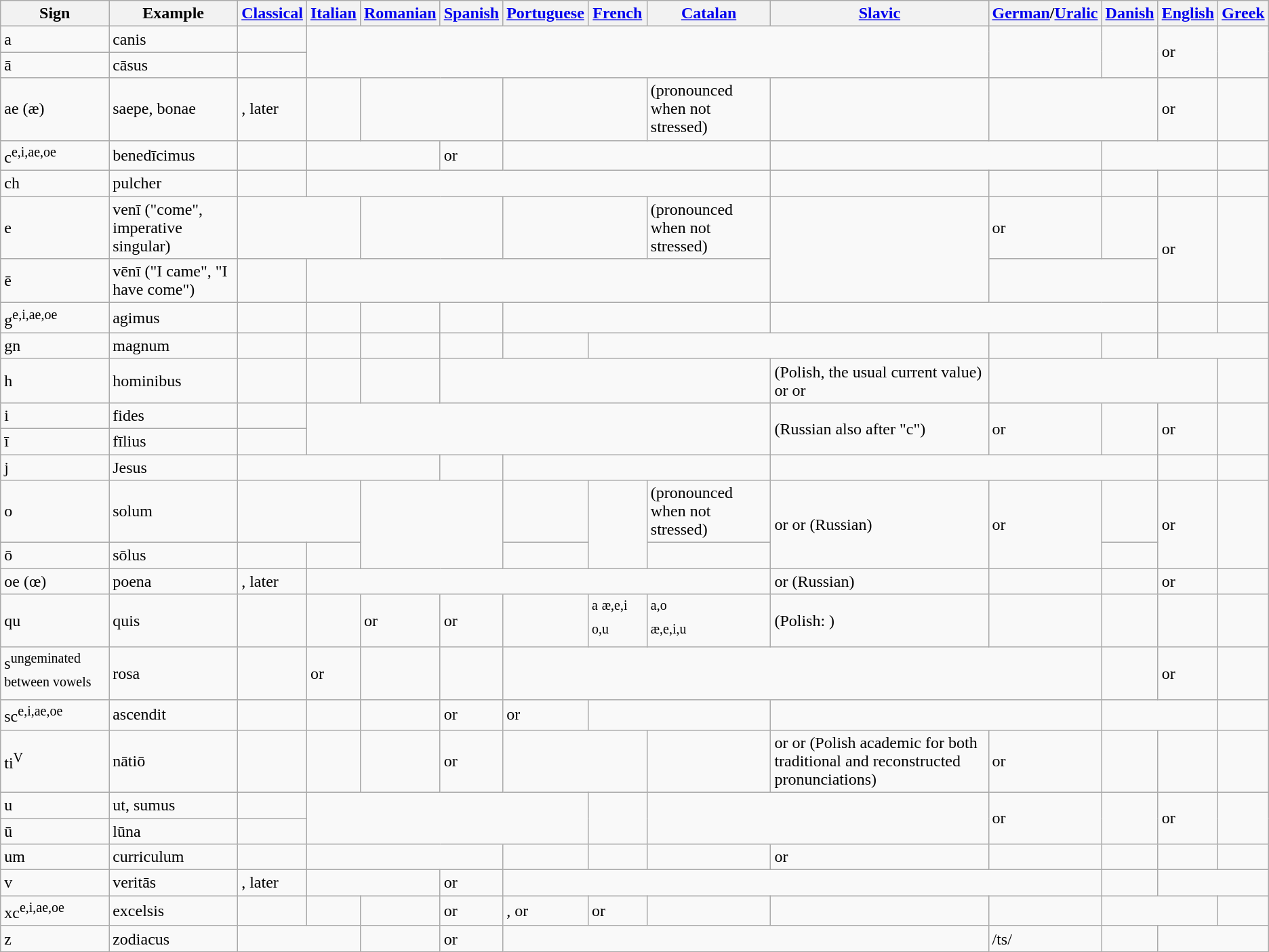<table class="wikitable sticky-header">
<tr>
<th>Sign</th>
<th>Example</th>
<th><a href='#'>Classical</a></th>
<th><a href='#'>Italian</a></th>
<th><a href='#'>Romanian</a></th>
<th><a href='#'>Spanish</a></th>
<th><a href='#'>Portuguese</a></th>
<th><a href='#'>French</a></th>
<th><a href='#'>Catalan</a></th>
<th><a href='#'>Slavic</a></th>
<th><a href='#'>German</a>/<a href='#'>Uralic</a></th>
<th><a href='#'>Danish</a></th>
<th><a href='#'>English</a></th>
<th><a href='#'>Greek</a></th>
</tr>
<tr>
<td>a</td>
<td>canis</td>
<td></td>
<td colspan="7" rowspan="2"></td>
<td rowspan="2"></td>
<td rowspan=2></td>
<td rowspan="2"> or </td>
<td rowspan="2"></td>
</tr>
<tr>
<td>ā</td>
<td>cāsus</td>
<td></td>
</tr>
<tr>
<td>ae (æ)</td>
<td>saepe, bonae</td>
<td>, later </td>
<td></td>
<td colspan="2"></td>
<td colspan="2"></td>
<td> (pronounced  when not stressed)</td>
<td></td>
<td colspan="2"></td>
<td> or </td>
<td></td>
</tr>
<tr>
<td>c<sup>e,i,ae,oe</sup></td>
<td>benedīcimus</td>
<td></td>
<td colspan="2"></td>
<td> or </td>
<td colspan="3"></td>
<td colspan="2"></td>
<td colspan="2"></td>
<td></td>
</tr>
<tr>
<td>ch</td>
<td>pulcher</td>
<td></td>
<td colspan="6"></td>
<td></td>
<td></td>
<td></td>
<td></td>
<td></td>
</tr>
<tr>
<td>e</td>
<td>venī ("come", imperative singular)</td>
<td colspan="2"></td>
<td colspan="2"></td>
<td colspan="2"></td>
<td> (pronounced  when not stressed)</td>
<td rowspan="2"></td>
<td> or </td>
<td></td>
<td rowspan="2"> or </td>
<td rowspan="2"></td>
</tr>
<tr>
<td>ē</td>
<td>vēnī ("I came", "I have come")</td>
<td></td>
<td colspan="6"></td>
<td colspan="2"></td>
</tr>
<tr>
<td>g<sup>e,i,ae,oe</sup></td>
<td>agimus</td>
<td></td>
<td></td>
<td></td>
<td></td>
<td colspan="3"></td>
<td colspan="3"></td>
<td></td>
<td></td>
</tr>
<tr>
<td>gn</td>
<td>magnum</td>
<td></td>
<td></td>
<td></td>
<td></td>
<td></td>
<td colspan="3"></td>
<td></td>
<td></td>
<td colspan="2"></td>
</tr>
<tr>
<td>h</td>
<td>hominibus</td>
<td></td>
<td></td>
<td></td>
<td colspan="4"></td>
<td> (Polish, the usual current value) or  or </td>
<td colspan="3"></td>
<td></td>
</tr>
<tr>
<td>i</td>
<td>fides</td>
<td></td>
<td colspan="6" rowspan="2"></td>
<td rowspan="2"> (Russian also  after "c")</td>
<td rowspan=2> or </td>
<td rowspan=2></td>
<td rowspan=2> or </td>
<td rowspan="2"></td>
</tr>
<tr>
<td>ī</td>
<td>fīlius</td>
<td></td>
</tr>
<tr>
<td>j</td>
<td>Jesus</td>
<td colspan="3"></td>
<td></td>
<td colspan="3"></td>
<td colspan="3"></td>
<td></td>
<td></td>
</tr>
<tr>
<td>o</td>
<td>solum</td>
<td colspan="2"></td>
<td colspan="2" rowspan="2"></td>
<td></td>
<td rowspan=2></td>
<td> (pronounced  when not stressed)</td>
<td rowspan="2"> or  or  (Russian)</td>
<td rowspan=2> or </td>
<td></td>
<td rowspan=2> or </td>
<td rowspan="2"></td>
</tr>
<tr>
<td>ō</td>
<td>sōlus</td>
<td></td>
<td></td>
<td></td>
<td></td>
<td></td>
</tr>
<tr>
<td>oe (œ)</td>
<td>poena</td>
<td>, later </td>
<td colspan="6"></td>
<td> or  (Russian)</td>
<td></td>
<td></td>
<td> or </td>
<td></td>
</tr>
<tr>
<td>qu</td>
<td>quis</td>
<td></td>
<td></td>
<td> or </td>
<td> or </td>
<td></td>
<td><sup>a</sup> <sup>æ,e,i</sup> <sup>o,u</sup></td>
<td><sup>a,o</sup><br> <sup>æ,e,i,u</sup></td>
<td> (Polish: )</td>
<td></td>
<td></td>
<td></td>
<td></td>
</tr>
<tr>
<td>s<sup>ungeminated between vowels</sup></td>
<td>rosa</td>
<td></td>
<td> or </td>
<td></td>
<td></td>
<td colspan="5"></td>
<td></td>
<td> or </td>
<td></td>
</tr>
<tr>
<td>sc<sup>e,i,ae,oe</sup></td>
<td>ascendit</td>
<td></td>
<td></td>
<td></td>
<td> or </td>
<td> or </td>
<td colspan="2"></td>
<td colspan="2"></td>
<td colspan="2"></td>
<td></td>
</tr>
<tr>
<td>ti<sup>V</sup></td>
<td>nātiō</td>
<td></td>
<td></td>
<td></td>
<td> or </td>
<td colspan="2"></td>
<td></td>
<td> or  or  (Polish academic for both traditional and reconstructed pronunciations)</td>
<td> or </td>
<td></td>
<td></td>
<td></td>
</tr>
<tr>
<td>u</td>
<td>ut, sumus</td>
<td></td>
<td colspan="4" rowspan="2"></td>
<td rowspan="2"></td>
<td colspan="2" rowspan="2"></td>
<td rowspan="2"> or </td>
<td rowspan=2></td>
<td rowspan=2> or </td>
<td rowspan=2></td>
</tr>
<tr>
<td>ū</td>
<td>lūna</td>
<td></td>
</tr>
<tr>
<td>um</td>
<td>curriculum</td>
<td></td>
<td colspan="3"></td>
<td></td>
<td></td>
<td></td>
<td> or </td>
<td></td>
<td></td>
<td></td>
<td></td>
</tr>
<tr>
<td>v</td>
<td>veritās</td>
<td>, later </td>
<td colspan="2"></td>
<td> or </td>
<td colspan="5"></td>
<td></td>
<td colspan="2"></td>
</tr>
<tr>
<td>xc<sup>e,i,ae,oe</sup></td>
<td>excelsis</td>
<td></td>
<td></td>
<td></td>
<td> or </td>
<td>,  or </td>
<td> or </td>
<td></td>
<td></td>
<td></td>
<td colspan="2"></td>
<td></td>
</tr>
<tr>
<td>z</td>
<td>zodiacus</td>
<td colspan="2"></td>
<td></td>
<td> or </td>
<td colspan="4"></td>
<td>/ts/</td>
<td></td>
<td colspan="2"></td>
</tr>
</table>
